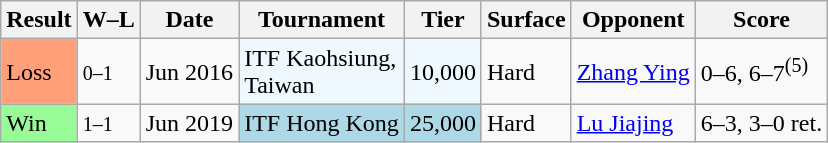<table class="sortable wikitable">
<tr>
<th>Result</th>
<th class="unsortable">W–L</th>
<th>Date</th>
<th>Tournament</th>
<th>Tier</th>
<th>Surface</th>
<th>Opponent</th>
<th class="unsortable">Score</th>
</tr>
<tr>
<td bgcolor="FFA07A">Loss</td>
<td><small>0–1</small></td>
<td>Jun 2016</td>
<td style="background:#f0f8ff;">ITF Kaohsiung, <br>Taiwan</td>
<td style="background:#f0f8ff;">10,000</td>
<td>Hard</td>
<td> <a href='#'>Zhang Ying</a></td>
<td>0–6, 6–7<sup>(5)</sup></td>
</tr>
<tr>
<td style="background:#98fb98;">Win</td>
<td><small>1–1</small></td>
<td>Jun 2019</td>
<td style="background:lightblue;">ITF Hong Kong</td>
<td style="background:lightblue;">25,000</td>
<td>Hard</td>
<td> <a href='#'>Lu Jiajing</a></td>
<td>6–3, 3–0 ret.</td>
</tr>
</table>
